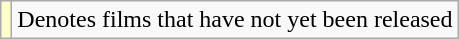<table class="wikitable">
<tr>
<td style="background:#FFFFCC;"></td>
<td>Denotes films that have not yet been released</td>
</tr>
</table>
